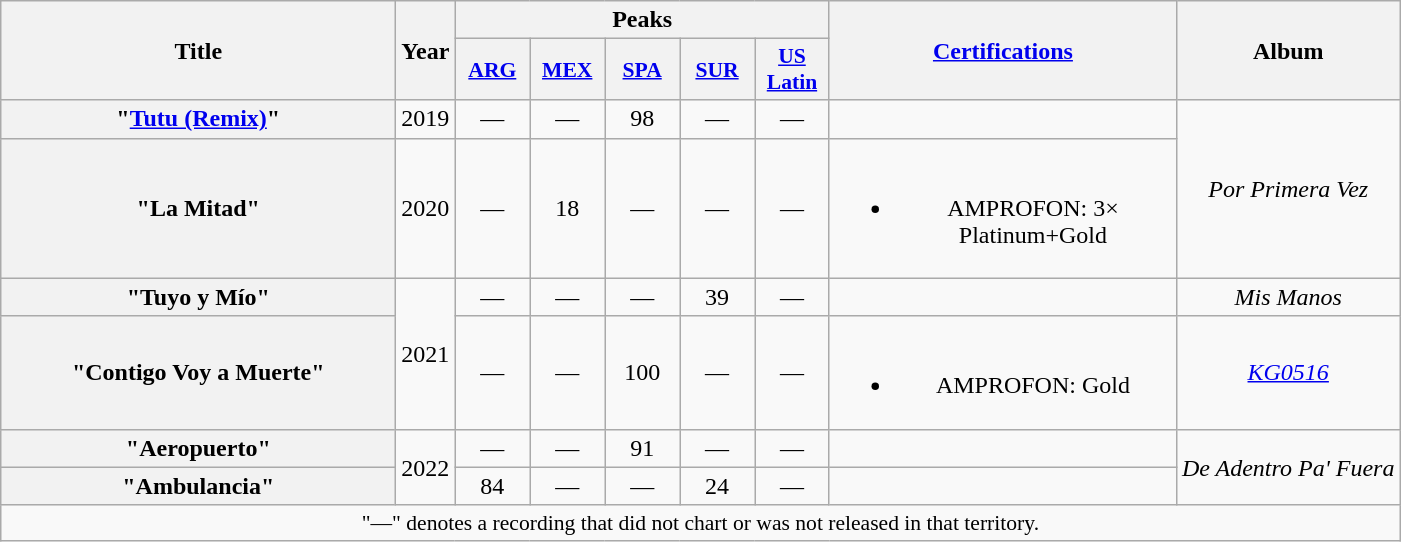<table class="wikitable plainrowheaders" style="text-align:center;">
<tr>
<th scope="col" rowspan="2" style="width:16em;">Title</th>
<th scope="col" rowspan="2">Year</th>
<th colspan="5" scope="col">Peaks</th>
<th scope="col" rowspan="2" style="width:14em;"><a href='#'>Certifications</a></th>
<th scope="col" rowspan="2">Album</th>
</tr>
<tr>
<th scope="col" style="width:3em;font-size:90%;"><a href='#'>ARG</a><br></th>
<th scope="col" style="width:3em;font-size:90%;"><a href='#'>MEX</a><br></th>
<th scope="col" style="width:3em;font-size:90%;"><a href='#'>SPA</a><br></th>
<th scope="col" style="width:3em;font-size:90%;"><a href='#'>SUR</a><br></th>
<th scope="col" style="width:3em;font-size:90%;"><a href='#'>US<br>Latin</a><br></th>
</tr>
<tr>
<th scope="row">"<a href='#'>Tutu (Remix)</a>"<br></th>
<td>2019</td>
<td>—</td>
<td>—</td>
<td>98</td>
<td>—</td>
<td>—</td>
<td></td>
<td rowspan="2"><em>Por Primera Vez</em></td>
</tr>
<tr>
<th scope="row">"La Mitad"<br></th>
<td>2020</td>
<td>—</td>
<td>18</td>
<td>—</td>
<td>—</td>
<td>—</td>
<td><br><ul><li>AMPROFON: 3× Platinum+Gold</li></ul></td>
</tr>
<tr>
<th scope="row">"Tuyo y Mío"<br></th>
<td rowspan="2">2021</td>
<td>—</td>
<td>—</td>
<td>—</td>
<td>39</td>
<td>—</td>
<td></td>
<td><em>Mis Manos</em></td>
</tr>
<tr>
<th scope="row">"Contigo Voy a Muerte"<br></th>
<td>—</td>
<td>—</td>
<td>100</td>
<td>—</td>
<td>—</td>
<td><br><ul><li>AMPROFON: Gold</li></ul></td>
<td><em><a href='#'>KG0516</a></em></td>
</tr>
<tr>
<th scope="row">"Aeropuerto"</th>
<td rowspan="2">2022</td>
<td>—</td>
<td>—</td>
<td>91</td>
<td>—</td>
<td>—</td>
<td></td>
<td rowspan="2"><em>De Adentro Pa' Fuera</em></td>
</tr>
<tr>
<th scope="row">"Ambulancia"<br></th>
<td>84</td>
<td>—</td>
<td>—</td>
<td>24</td>
<td>—</td>
<td></td>
</tr>
<tr>
<td colspan="9" style="font-size:90%">"—" denotes a recording that did not chart or was not released in that territory.</td>
</tr>
</table>
